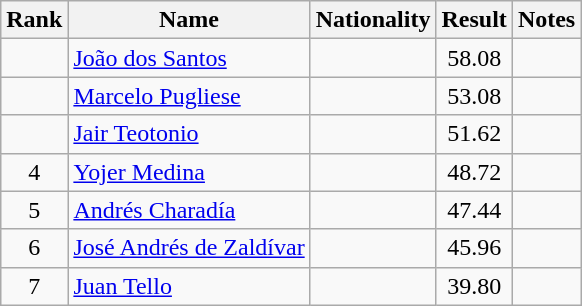<table class="wikitable sortable" style="text-align:center">
<tr>
<th>Rank</th>
<th>Name</th>
<th>Nationality</th>
<th>Result</th>
<th>Notes</th>
</tr>
<tr>
<td></td>
<td align=left><a href='#'>João dos Santos</a></td>
<td align=left></td>
<td>58.08</td>
<td></td>
</tr>
<tr>
<td></td>
<td align=left><a href='#'>Marcelo Pugliese</a></td>
<td align=left></td>
<td>53.08</td>
<td></td>
</tr>
<tr>
<td></td>
<td align=left><a href='#'>Jair Teotonio</a></td>
<td align=left></td>
<td>51.62</td>
<td></td>
</tr>
<tr>
<td>4</td>
<td align=left><a href='#'>Yojer Medina</a></td>
<td align=left></td>
<td>48.72</td>
<td></td>
</tr>
<tr>
<td>5</td>
<td align=left><a href='#'>Andrés Charadía</a></td>
<td align=left></td>
<td>47.44</td>
<td></td>
</tr>
<tr>
<td>6</td>
<td align=left><a href='#'>José Andrés de Zaldívar</a></td>
<td align=left></td>
<td>45.96</td>
<td></td>
</tr>
<tr>
<td>7</td>
<td align=left><a href='#'>Juan Tello</a></td>
<td align=left></td>
<td>39.80</td>
<td></td>
</tr>
</table>
